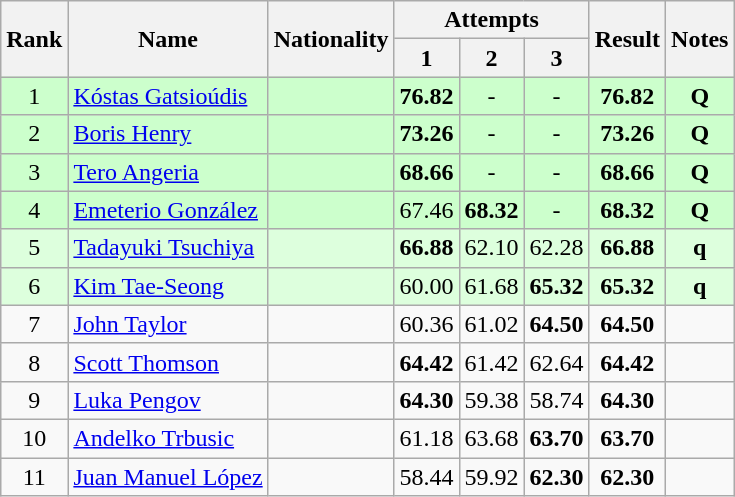<table class="wikitable sortable" style="text-align:center">
<tr>
<th rowspan=2>Rank</th>
<th rowspan=2>Name</th>
<th rowspan=2>Nationality</th>
<th colspan=3>Attempts</th>
<th rowspan=2>Result</th>
<th rowspan=2>Notes</th>
</tr>
<tr>
<th>1</th>
<th>2</th>
<th>3</th>
</tr>
<tr bgcolor=ccffcc>
<td>1</td>
<td align=left><a href='#'>Kóstas Gatsioúdis</a></td>
<td align=left></td>
<td><strong>76.82</strong></td>
<td>-</td>
<td>-</td>
<td><strong>76.82</strong></td>
<td><strong>Q</strong></td>
</tr>
<tr bgcolor=ccffcc>
<td>2</td>
<td align=left><a href='#'>Boris Henry</a></td>
<td align=left></td>
<td><strong>73.26</strong></td>
<td>-</td>
<td>-</td>
<td><strong>73.26</strong></td>
<td><strong>Q</strong></td>
</tr>
<tr bgcolor=ccffcc>
<td>3</td>
<td align=left><a href='#'>Tero Angeria</a></td>
<td align=left></td>
<td><strong>68.66</strong></td>
<td>-</td>
<td>-</td>
<td><strong>68.66</strong></td>
<td><strong>Q</strong></td>
</tr>
<tr bgcolor=ccffcc>
<td>4</td>
<td align=left><a href='#'>Emeterio González</a></td>
<td align=left></td>
<td>67.46</td>
<td><strong>68.32</strong></td>
<td>-</td>
<td><strong>68.32</strong></td>
<td><strong>Q</strong></td>
</tr>
<tr bgcolor=ddffdd>
<td>5</td>
<td align=left><a href='#'>Tadayuki Tsuchiya</a></td>
<td align=left></td>
<td><strong>66.88</strong></td>
<td>62.10</td>
<td>62.28</td>
<td><strong>66.88</strong></td>
<td><strong>q</strong></td>
</tr>
<tr bgcolor=ddffdd>
<td>6</td>
<td align=left><a href='#'>Kim Tae-Seong</a></td>
<td align=left></td>
<td>60.00</td>
<td>61.68</td>
<td><strong>65.32</strong></td>
<td><strong>65.32</strong></td>
<td><strong>q</strong></td>
</tr>
<tr>
<td>7</td>
<td align=left><a href='#'>John Taylor</a></td>
<td align=left></td>
<td>60.36</td>
<td>61.02</td>
<td><strong>64.50</strong></td>
<td><strong>64.50</strong></td>
<td></td>
</tr>
<tr>
<td>8</td>
<td align=left><a href='#'>Scott Thomson</a></td>
<td align=left></td>
<td><strong>64.42</strong></td>
<td>61.42</td>
<td>62.64</td>
<td><strong>64.42</strong></td>
<td></td>
</tr>
<tr>
<td>9</td>
<td align=left><a href='#'>Luka Pengov</a></td>
<td align=left></td>
<td><strong>64.30</strong></td>
<td>59.38</td>
<td>58.74</td>
<td><strong>64.30</strong></td>
<td></td>
</tr>
<tr>
<td>10</td>
<td align=left><a href='#'>Andelko Trbusic</a></td>
<td align=left></td>
<td>61.18</td>
<td>63.68</td>
<td><strong>63.70</strong></td>
<td><strong>63.70</strong></td>
<td></td>
</tr>
<tr>
<td>11</td>
<td align=left><a href='#'>Juan Manuel López</a></td>
<td align=left></td>
<td>58.44</td>
<td>59.92</td>
<td><strong>62.30</strong></td>
<td><strong>62.30</strong></td>
<td></td>
</tr>
</table>
